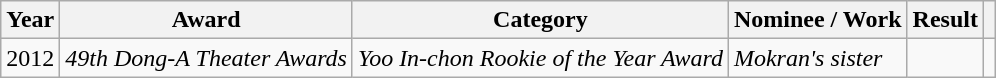<table class="wikitable">
<tr>
<th>Year</th>
<th>Award</th>
<th>Category</th>
<th>Nominee / Work</th>
<th>Result</th>
<th></th>
</tr>
<tr>
<td>2012</td>
<td><em>49th Dong-A Theater Awards</em></td>
<td><em>Yoo In-chon Rookie of the Year Award</em></td>
<td><em>Mokran's sister</em></td>
<td></td>
<td></td>
</tr>
</table>
